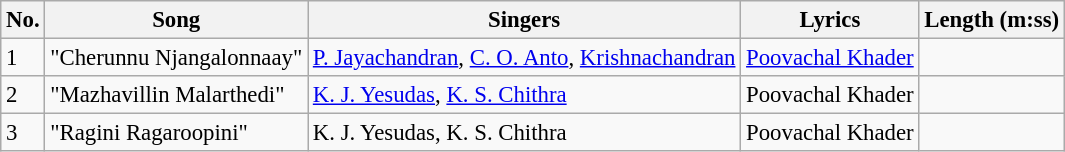<table class="wikitable" style="font-size:95%;">
<tr>
<th>No.</th>
<th>Song</th>
<th>Singers</th>
<th>Lyrics</th>
<th>Length (m:ss)</th>
</tr>
<tr>
<td>1</td>
<td>"Cherunnu Njangalonnaay"</td>
<td><a href='#'>P. Jayachandran</a>, <a href='#'>C. O. Anto</a>, <a href='#'>Krishnachandran</a></td>
<td><a href='#'>Poovachal Khader</a></td>
<td></td>
</tr>
<tr>
<td>2</td>
<td>"Mazhavillin Malarthedi"</td>
<td><a href='#'>K. J. Yesudas</a>, <a href='#'>K. S. Chithra</a></td>
<td>Poovachal Khader</td>
<td></td>
</tr>
<tr>
<td>3</td>
<td>"Ragini Ragaroopini"</td>
<td>K. J. Yesudas, K. S. Chithra</td>
<td>Poovachal Khader</td>
<td></td>
</tr>
</table>
